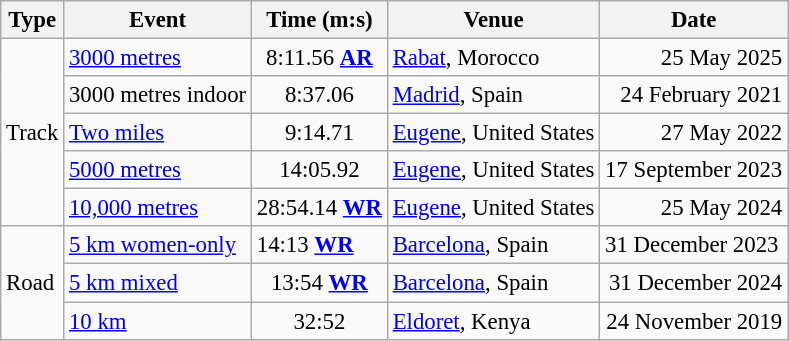<table class="wikitable" style="font-size:95%;">
<tr>
<th>Type</th>
<th>Event</th>
<th>Time (m:s)</th>
<th>Venue</th>
<th>Date</th>
</tr>
<tr>
<td rowspan="5">Track</td>
<td><a href='#'>3000 metres</a></td>
<td align=center>8:11.56 <strong><a href='#'>AR</a></strong></td>
<td><a href='#'>Rabat</a>, Morocco</td>
<td align="right">25 May 2025</td>
</tr>
<tr>
<td>3000 metres indoor</td>
<td align=center>8:37.06</td>
<td><a href='#'>Madrid</a>, Spain</td>
<td align=right>24 February 2021</td>
</tr>
<tr>
<td><a href='#'>Two miles</a></td>
<td align=center>9:14.71</td>
<td><a href='#'>Eugene</a>, United States</td>
<td align=right>27 May 2022</td>
</tr>
<tr>
<td><a href='#'>5000 metres</a></td>
<td align=center>14:05.92</td>
<td><a href='#'>Eugene</a>, United States</td>
<td align="right">17 September 2023</td>
</tr>
<tr>
<td><a href='#'>10,000 metres</a></td>
<td align=center>28:54.14 <strong><a href='#'>WR</a></strong></td>
<td><a href='#'>Eugene</a>, United States</td>
<td align="right">25 May 2024</td>
</tr>
<tr>
<td rowspan="3">Road</td>
<td><a href='#'>5 km women-only</a></td>
<td>14:13  <strong><a href='#'>WR</a></strong></td>
<td><a href='#'>Barcelona</a>, Spain</td>
<td>31 December 2023</td>
</tr>
<tr>
<td><a href='#'>5 km mixed</a></td>
<td align="center">13:54  <strong><a href='#'>WR</a></strong></td>
<td><a href='#'>Barcelona</a>, Spain</td>
<td align="right">31 December 2024</td>
</tr>
<tr>
<td><a href='#'>10 km</a></td>
<td align=center>32:52</td>
<td><a href='#'>Eldoret</a>, Kenya</td>
<td align=right>24 November 2019</td>
</tr>
</table>
